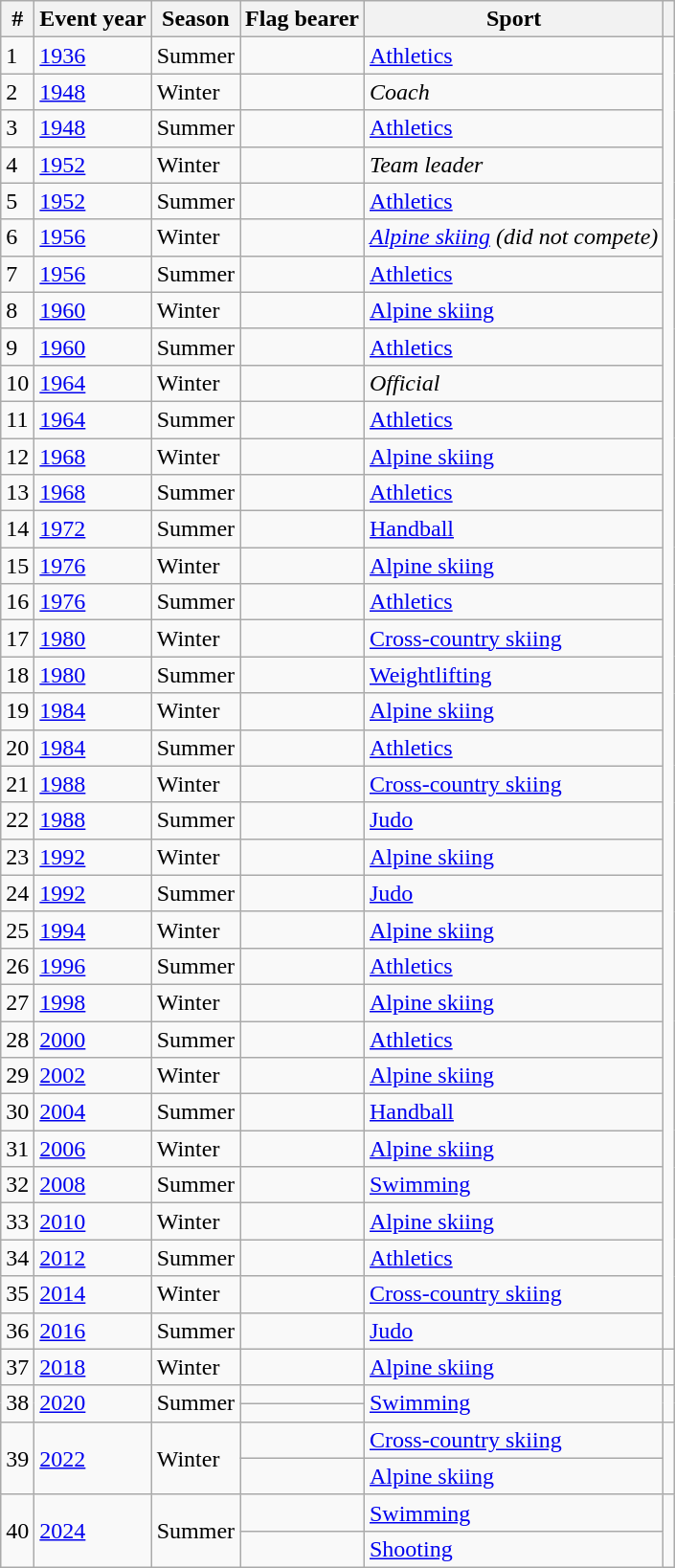<table class="wikitable sortable">
<tr>
<th>#</th>
<th>Event year</th>
<th>Season</th>
<th>Flag bearer</th>
<th>Sport</th>
<th></th>
</tr>
<tr>
<td>1</td>
<td><a href='#'>1936</a></td>
<td>Summer</td>
<td></td>
<td><a href='#'>Athletics</a></td>
<td rowspan=36></td>
</tr>
<tr>
<td>2</td>
<td><a href='#'>1948</a></td>
<td>Winter</td>
<td></td>
<td><em>Coach</em></td>
</tr>
<tr>
<td>3</td>
<td><a href='#'>1948</a></td>
<td>Summer</td>
<td></td>
<td><a href='#'>Athletics</a></td>
</tr>
<tr>
<td>4</td>
<td><a href='#'>1952</a></td>
<td>Winter</td>
<td></td>
<td><em>Team leader</em></td>
</tr>
<tr>
<td>5</td>
<td><a href='#'>1952</a></td>
<td>Summer</td>
<td></td>
<td><a href='#'>Athletics</a></td>
</tr>
<tr>
<td>6</td>
<td><a href='#'>1956</a></td>
<td>Winter</td>
<td></td>
<td><em><a href='#'>Alpine skiing</a> (did not compete)</em></td>
</tr>
<tr>
<td>7</td>
<td><a href='#'>1956</a></td>
<td>Summer</td>
<td></td>
<td><a href='#'>Athletics</a></td>
</tr>
<tr>
<td>8</td>
<td><a href='#'>1960</a></td>
<td>Winter</td>
<td></td>
<td><a href='#'>Alpine skiing</a></td>
</tr>
<tr>
<td>9</td>
<td><a href='#'>1960</a></td>
<td>Summer</td>
<td></td>
<td><a href='#'>Athletics</a></td>
</tr>
<tr>
<td>10</td>
<td><a href='#'>1964</a></td>
<td>Winter</td>
<td></td>
<td><em>Official</em></td>
</tr>
<tr>
<td>11</td>
<td><a href='#'>1964</a></td>
<td>Summer</td>
<td></td>
<td><a href='#'>Athletics</a></td>
</tr>
<tr>
<td>12</td>
<td><a href='#'>1968</a></td>
<td>Winter</td>
<td></td>
<td><a href='#'>Alpine skiing</a></td>
</tr>
<tr>
<td>13</td>
<td><a href='#'>1968</a></td>
<td>Summer</td>
<td></td>
<td><a href='#'>Athletics</a></td>
</tr>
<tr>
<td>14</td>
<td><a href='#'>1972</a></td>
<td>Summer</td>
<td></td>
<td><a href='#'>Handball</a></td>
</tr>
<tr>
<td>15</td>
<td><a href='#'>1976</a></td>
<td>Winter</td>
<td></td>
<td><a href='#'>Alpine skiing</a></td>
</tr>
<tr>
<td>16</td>
<td><a href='#'>1976</a></td>
<td>Summer</td>
<td></td>
<td><a href='#'>Athletics</a></td>
</tr>
<tr>
<td>17</td>
<td><a href='#'>1980</a></td>
<td>Winter</td>
<td></td>
<td><a href='#'>Cross-country skiing</a></td>
</tr>
<tr>
<td>18</td>
<td><a href='#'>1980</a></td>
<td>Summer</td>
<td></td>
<td><a href='#'>Weightlifting</a></td>
</tr>
<tr>
<td>19</td>
<td><a href='#'>1984</a></td>
<td>Winter</td>
<td></td>
<td><a href='#'>Alpine skiing</a></td>
</tr>
<tr>
<td>20</td>
<td><a href='#'>1984</a></td>
<td>Summer</td>
<td></td>
<td><a href='#'>Athletics</a></td>
</tr>
<tr>
<td>21</td>
<td><a href='#'>1988</a></td>
<td>Winter</td>
<td></td>
<td><a href='#'>Cross-country skiing</a></td>
</tr>
<tr>
<td>22</td>
<td><a href='#'>1988</a></td>
<td>Summer</td>
<td></td>
<td><a href='#'>Judo</a></td>
</tr>
<tr>
<td>23</td>
<td><a href='#'>1992</a></td>
<td>Winter</td>
<td></td>
<td><a href='#'>Alpine skiing</a></td>
</tr>
<tr>
<td>24</td>
<td><a href='#'>1992</a></td>
<td>Summer</td>
<td></td>
<td><a href='#'>Judo</a></td>
</tr>
<tr>
<td>25</td>
<td><a href='#'>1994</a></td>
<td>Winter</td>
<td></td>
<td><a href='#'>Alpine skiing</a></td>
</tr>
<tr>
<td>26</td>
<td><a href='#'>1996</a></td>
<td>Summer</td>
<td></td>
<td><a href='#'>Athletics</a></td>
</tr>
<tr>
<td>27</td>
<td><a href='#'>1998</a></td>
<td>Winter</td>
<td></td>
<td><a href='#'>Alpine skiing</a></td>
</tr>
<tr>
<td>28</td>
<td><a href='#'>2000</a></td>
<td>Summer</td>
<td></td>
<td><a href='#'>Athletics</a></td>
</tr>
<tr>
<td>29</td>
<td><a href='#'>2002</a></td>
<td>Winter</td>
<td></td>
<td><a href='#'>Alpine skiing</a></td>
</tr>
<tr>
<td>30</td>
<td><a href='#'>2004</a></td>
<td>Summer</td>
<td></td>
<td><a href='#'>Handball</a></td>
</tr>
<tr>
<td>31</td>
<td><a href='#'>2006</a></td>
<td>Winter</td>
<td></td>
<td><a href='#'>Alpine skiing</a></td>
</tr>
<tr>
<td>32</td>
<td><a href='#'>2008</a></td>
<td>Summer</td>
<td></td>
<td><a href='#'>Swimming</a></td>
</tr>
<tr>
<td>33</td>
<td><a href='#'>2010</a></td>
<td>Winter</td>
<td></td>
<td><a href='#'>Alpine skiing</a></td>
</tr>
<tr>
<td>34</td>
<td><a href='#'>2012</a></td>
<td>Summer</td>
<td></td>
<td><a href='#'>Athletics</a></td>
</tr>
<tr>
<td>35</td>
<td><a href='#'>2014</a></td>
<td>Winter</td>
<td></td>
<td><a href='#'>Cross-country skiing</a></td>
</tr>
<tr>
<td>36</td>
<td><a href='#'>2016</a></td>
<td>Summer</td>
<td></td>
<td><a href='#'>Judo</a></td>
</tr>
<tr>
<td>37</td>
<td><a href='#'>2018</a></td>
<td>Winter</td>
<td></td>
<td><a href='#'>Alpine skiing</a></td>
<td></td>
</tr>
<tr>
<td rowspan=2>38</td>
<td rowspan=2><a href='#'>2020</a></td>
<td rowspan=2>Summer</td>
<td></td>
<td rowspan=2><a href='#'>Swimming</a></td>
<td rowspan=2></td>
</tr>
<tr>
<td></td>
</tr>
<tr>
<td rowspan=2>39</td>
<td rowspan=2><a href='#'>2022</a></td>
<td rowspan=2>Winter</td>
<td></td>
<td><a href='#'>Cross-country skiing</a></td>
<td rowspan=2></td>
</tr>
<tr>
<td></td>
<td><a href='#'>Alpine skiing</a></td>
</tr>
<tr>
<td rowspan=2>40</td>
<td rowspan=2><a href='#'>2024</a></td>
<td rowspan=2>Summer</td>
<td></td>
<td><a href='#'>Swimming</a></td>
<td rowspan=2></td>
</tr>
<tr>
<td></td>
<td><a href='#'>Shooting</a></td>
</tr>
</table>
